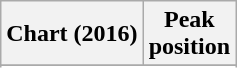<table class="wikitable sortable plainrowheaders" style="text-align:center">
<tr>
<th scope="col">Chart (2016)</th>
<th scope="col">Peak<br>position</th>
</tr>
<tr>
</tr>
<tr>
</tr>
<tr>
</tr>
</table>
